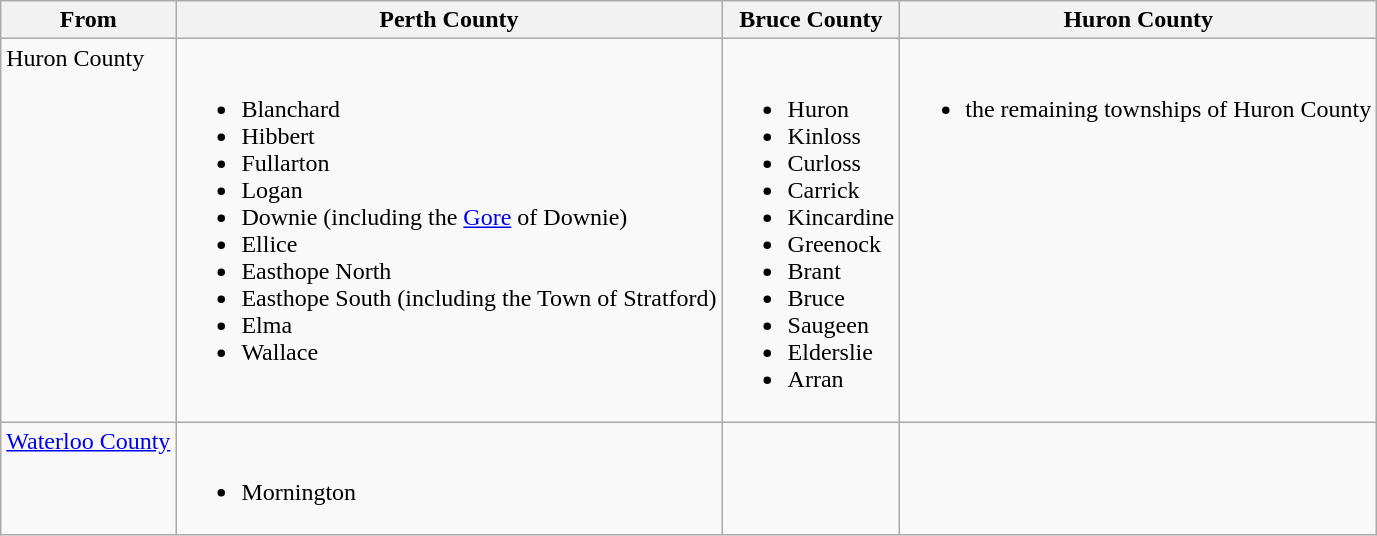<table class="wikitable">
<tr>
<th>From</th>
<th>Perth County</th>
<th>Bruce County</th>
<th>Huron County</th>
</tr>
<tr valign="top">
<td>Huron County</td>
<td><br><ul><li>Blanchard</li><li>Hibbert</li><li>Fullarton</li><li>Logan</li><li>Downie (including the <a href='#'>Gore</a> of Downie)</li><li>Ellice</li><li>Easthope North</li><li>Easthope South (including the Town of Stratford)</li><li>Elma</li><li>Wallace</li></ul></td>
<td><br><ul><li>Huron</li><li>Kinloss</li><li>Curloss</li><li>Carrick</li><li>Kincardine</li><li>Greenock</li><li>Brant</li><li>Bruce</li><li>Saugeen</li><li>Elderslie</li><li>Arran</li></ul></td>
<td><br><ul><li>the remaining townships of Huron County</li></ul></td>
</tr>
<tr valign="top">
<td><a href='#'>Waterloo County</a></td>
<td><br><ul><li>Mornington</li></ul></td>
<td></td>
<td></td>
</tr>
</table>
